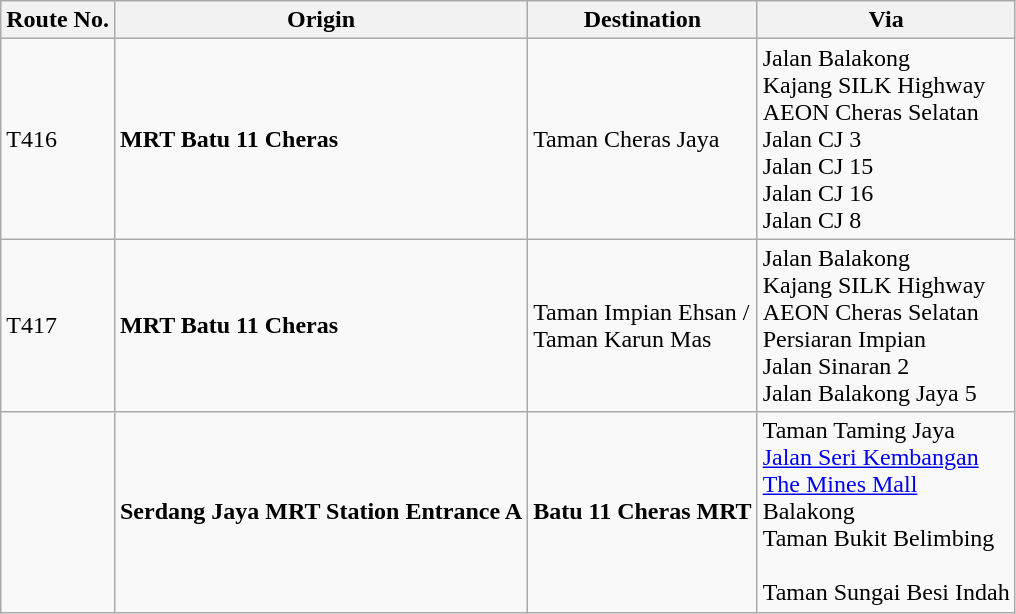<table class="wikitable">
<tr>
<th>Route No.</th>
<th>Origin</th>
<th>Destination</th>
<th>Via</th>
</tr>
<tr>
<td>T416</td>
<td> <strong>MRT Batu 11 Cheras</strong></td>
<td>Taman Cheras Jaya</td>
<td>Jalan Balakong<br> Kajang SILK Highway<br>AEON Cheras Selatan<br>Jalan CJ 3<br>Jalan CJ 15<br>Jalan CJ 16<br>Jalan CJ 8</td>
</tr>
<tr>
<td>T417</td>
<td> <strong>MRT Batu 11 Cheras</strong></td>
<td>Taman Impian Ehsan /<br>Taman Karun Mas</td>
<td>Jalan Balakong<br> Kajang SILK Highway<br>AEON Cheras Selatan<br>Persiaran Impian<br>Jalan Sinaran 2<br>Jalan Balakong Jaya 5</td>
</tr>
<tr>
<td></td>
<td> <strong>Serdang Jaya MRT Station Entrance A</strong></td>
<td> <strong>Batu 11 Cheras MRT</strong></td>
<td>Taman Taming Jaya<br><a href='#'>Jalan Seri Kembangan</a><br><a href='#'>The Mines Mall</a><br>Balakong<br>Taman Bukit Belimbing<br><br>Taman Sungai Besi Indah</td>
</tr>
</table>
